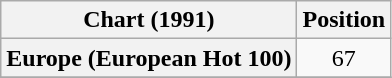<table class="wikitable plainrowheaders">
<tr>
<th>Chart (1991)</th>
<th align="center">Position</th>
</tr>
<tr>
<th scope="row">Europe (European Hot 100)</th>
<td style="text-align:center;">67</td>
</tr>
<tr>
</tr>
</table>
